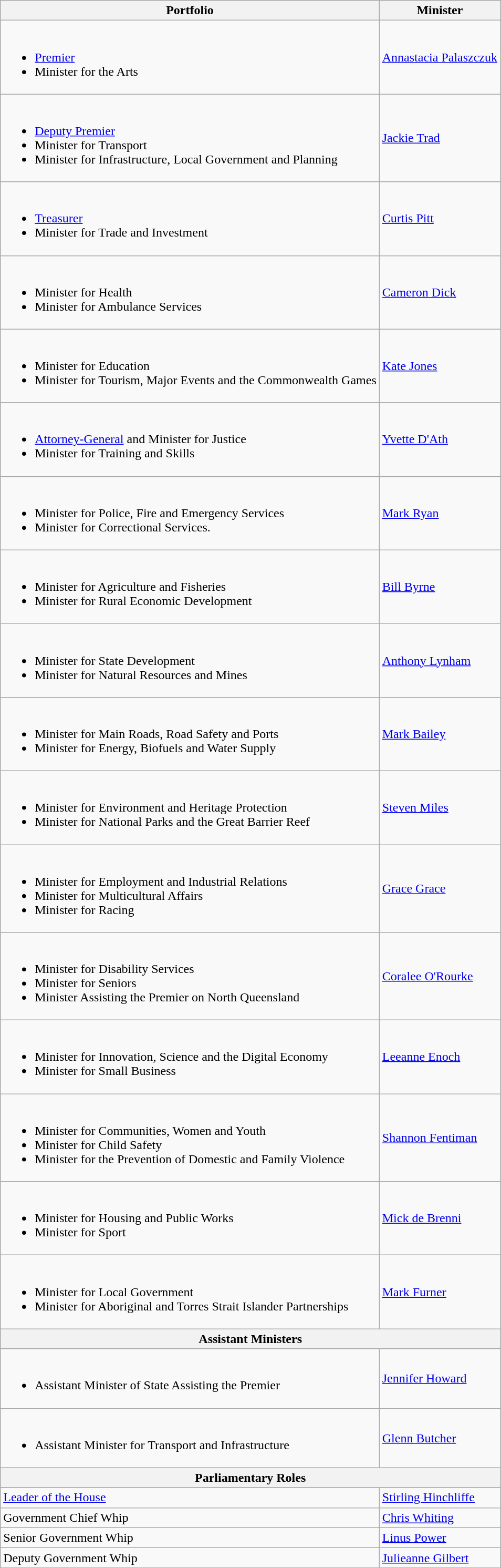<table class=wikitable>
<tr>
<th>Portfolio</th>
<th>Minister</th>
</tr>
<tr>
<td><br><ul><li><a href='#'>Premier</a></li><li>Minister for the Arts</li></ul></td>
<td><a href='#'>Annastacia Palaszczuk</a></td>
</tr>
<tr>
<td><br><ul><li><a href='#'>Deputy Premier</a></li><li>Minister for Transport</li><li>Minister for Infrastructure, Local Government and Planning</li></ul></td>
<td><a href='#'>Jackie Trad</a></td>
</tr>
<tr>
<td><br><ul><li><a href='#'>Treasurer</a></li><li>Minister for Trade and Investment</li></ul></td>
<td><a href='#'>Curtis Pitt</a></td>
</tr>
<tr>
<td><br><ul><li>Minister for Health</li><li>Minister for Ambulance Services</li></ul></td>
<td><a href='#'>Cameron Dick</a></td>
</tr>
<tr>
<td><br><ul><li>Minister for Education</li><li>Minister for Tourism, Major Events and the Commonwealth Games</li></ul></td>
<td><a href='#'>Kate Jones</a></td>
</tr>
<tr>
<td><br><ul><li><a href='#'>Attorney-General</a> and Minister for Justice</li><li>Minister for Training and Skills</li></ul></td>
<td><a href='#'>Yvette D'Ath</a></td>
</tr>
<tr>
<td><br><ul><li>Minister for Police, Fire and Emergency Services</li><li>Minister for Correctional Services.</li></ul></td>
<td><a href='#'>Mark Ryan</a></td>
</tr>
<tr>
<td><br><ul><li>Minister for Agriculture and Fisheries</li><li>Minister for Rural Economic Development</li></ul></td>
<td><a href='#'>Bill Byrne</a></td>
</tr>
<tr>
<td><br><ul><li>Minister for State Development</li><li>Minister for Natural Resources and Mines</li></ul></td>
<td><a href='#'>Anthony Lynham</a></td>
</tr>
<tr>
<td><br><ul><li>Minister for Main Roads, Road Safety and Ports</li><li>Minister for Energy, Biofuels and Water Supply</li></ul></td>
<td><a href='#'>Mark Bailey</a></td>
</tr>
<tr>
<td><br><ul><li>Minister for Environment and Heritage Protection</li><li>Minister for National Parks and the Great Barrier Reef</li></ul></td>
<td><a href='#'>Steven Miles</a></td>
</tr>
<tr>
<td><br><ul><li>Minister for Employment and Industrial Relations</li><li>Minister for Multicultural Affairs</li><li>Minister for Racing</li></ul></td>
<td><a href='#'>Grace Grace</a></td>
</tr>
<tr>
<td><br><ul><li>Minister for Disability Services</li><li>Minister for Seniors</li><li>Minister Assisting the Premier on North Queensland</li></ul></td>
<td><a href='#'>Coralee O'Rourke</a></td>
</tr>
<tr>
<td><br><ul><li>Minister for Innovation, Science and the Digital Economy</li><li>Minister for Small Business</li></ul></td>
<td><a href='#'>Leeanne Enoch</a></td>
</tr>
<tr>
<td><br><ul><li>Minister for Communities, Women and Youth</li><li>Minister for Child Safety</li><li>Minister for the Prevention of Domestic and Family Violence</li></ul></td>
<td><a href='#'>Shannon Fentiman</a></td>
</tr>
<tr>
<td><br><ul><li>Minister for Housing and Public Works</li><li>Minister for Sport</li></ul></td>
<td><a href='#'>Mick de Brenni</a></td>
</tr>
<tr>
<td><br><ul><li>Minister for Local Government</li><li>Minister for Aboriginal and Torres Strait Islander Partnerships</li></ul></td>
<td><a href='#'>Mark Furner</a></td>
</tr>
<tr>
<th colspan=3>Assistant Ministers</th>
</tr>
<tr>
<td><br><ul><li>Assistant Minister of State Assisting the Premier</li></ul></td>
<td><a href='#'>Jennifer Howard</a></td>
</tr>
<tr>
<td><br><ul><li>Assistant Minister for Transport and Infrastructure</li></ul></td>
<td><a href='#'>Glenn Butcher</a></td>
</tr>
<tr>
<th colspan=2>Parliamentary Roles</th>
</tr>
<tr>
<td><a href='#'>Leader of the House</a></td>
<td><a href='#'>Stirling Hinchliffe</a></td>
</tr>
<tr>
<td>Government Chief Whip</td>
<td><a href='#'>Chris Whiting</a></td>
</tr>
<tr>
<td>Senior Government Whip</td>
<td><a href='#'>Linus Power</a></td>
</tr>
<tr>
<td>Deputy Government Whip</td>
<td><a href='#'>Julieanne Gilbert</a></td>
</tr>
</table>
